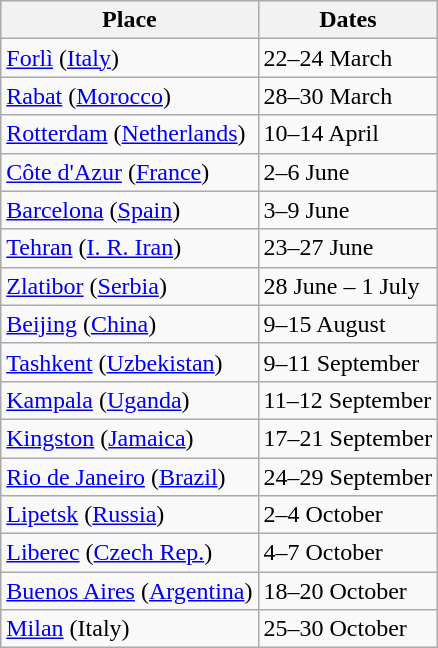<table class="wikitable">
<tr>
<th>Place</th>
<th>Dates</th>
</tr>
<tr>
<td><a href='#'>Forlì</a> (<a href='#'>Italy</a>)</td>
<td>22–24 March</td>
</tr>
<tr>
<td><a href='#'>Rabat</a> (<a href='#'>Morocco</a>)</td>
<td>28–30 March</td>
</tr>
<tr>
<td><a href='#'>Rotterdam</a> (<a href='#'>Netherlands</a>)</td>
<td>10–14 April</td>
</tr>
<tr>
<td><a href='#'>Côte d'Azur</a> (<a href='#'>France</a>)</td>
<td>2–6 June</td>
</tr>
<tr>
<td><a href='#'>Barcelona</a> (<a href='#'>Spain</a>)</td>
<td>3–9 June</td>
</tr>
<tr>
<td><a href='#'>Tehran</a> (<a href='#'>I. R. Iran</a>)</td>
<td>23–27 June</td>
</tr>
<tr>
<td><a href='#'>Zlatibor</a> (<a href='#'>Serbia</a>)</td>
<td>28 June – 1 July</td>
</tr>
<tr>
<td><a href='#'>Beijing</a> (<a href='#'>China</a>)</td>
<td>9–15 August</td>
</tr>
<tr>
<td><a href='#'>Tashkent</a> (<a href='#'>Uzbekistan</a>)</td>
<td>9–11 September</td>
</tr>
<tr>
<td><a href='#'>Kampala</a> (<a href='#'>Uganda</a>)</td>
<td>11–12 September</td>
</tr>
<tr>
<td><a href='#'>Kingston</a> (<a href='#'>Jamaica</a>)</td>
<td>17–21 September</td>
</tr>
<tr>
<td><a href='#'>Rio de Janeiro</a> (<a href='#'>Brazil</a>)</td>
<td>24–29 September</td>
</tr>
<tr>
<td><a href='#'>Lipetsk</a> (<a href='#'>Russia</a>)</td>
<td>2–4 October</td>
</tr>
<tr>
<td><a href='#'>Liberec</a> (<a href='#'>Czech Rep.</a>)</td>
<td>4–7 October</td>
</tr>
<tr>
<td><a href='#'>Buenos Aires</a> (<a href='#'>Argentina</a>)</td>
<td>18–20 October</td>
</tr>
<tr>
<td><a href='#'>Milan</a> (Italy)</td>
<td>25–30 October</td>
</tr>
</table>
